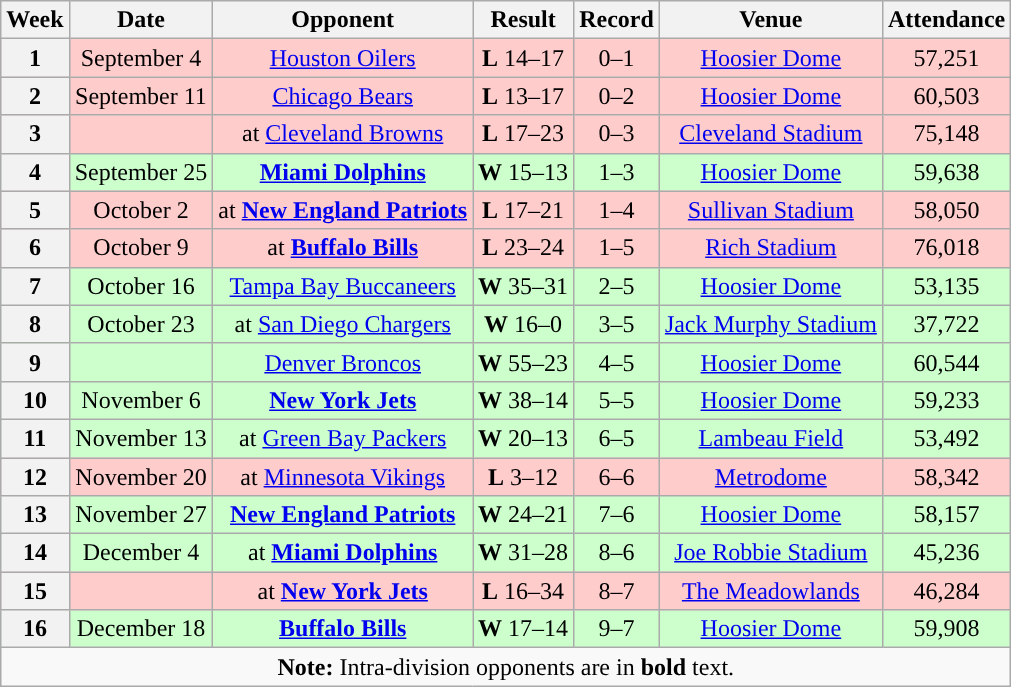<table class="wikitable" style="text-align:center">
<tr>
<th>Week</th>
<th>Date</th>
<th>Opponent</th>
<th>Result</th>
<th>Record</th>
<th>Venue</th>
<th>Attendance</th>
</tr>
<tr style="background:#fcc">
<th>1</th>
<td>September 4</td>
<td><a href='#'>Houston Oilers</a></td>
<td><strong>L</strong> 14–17 </td>
<td>0–1</td>
<td><a href='#'>Hoosier Dome</a></td>
<td>57,251</td>
</tr>
<tr style="background:#fcc">
<th>2</th>
<td>September 11</td>
<td><a href='#'>Chicago Bears</a></td>
<td><strong>L</strong> 13–17</td>
<td>0–2</td>
<td><a href='#'>Hoosier Dome</a></td>
<td>60,503</td>
</tr>
<tr style="background:#fcc">
<th>3</th>
<td></td>
<td>at <a href='#'>Cleveland Browns</a></td>
<td><strong>L</strong> 17–23</td>
<td>0–3</td>
<td><a href='#'>Cleveland Stadium</a></td>
<td>75,148</td>
</tr>
<tr style="background:#cfc">
<th>4</th>
<td>September 25</td>
<td><strong><a href='#'>Miami Dolphins</a></strong></td>
<td><strong>W</strong> 15–13</td>
<td>1–3</td>
<td><a href='#'>Hoosier Dome</a></td>
<td>59,638</td>
</tr>
<tr style="background:#fcc">
<th>5</th>
<td>October 2</td>
<td>at <strong><a href='#'>New England Patriots</a></strong></td>
<td><strong>L</strong> 17–21</td>
<td>1–4</td>
<td><a href='#'>Sullivan Stadium</a></td>
<td>58,050</td>
</tr>
<tr style="background:#fcc">
<th>6</th>
<td>October 9</td>
<td>at <strong><a href='#'>Buffalo Bills</a></strong></td>
<td><strong>L</strong> 23–24</td>
<td>1–5</td>
<td><a href='#'>Rich Stadium</a></td>
<td>76,018</td>
</tr>
<tr style="background:#cfc">
<th>7</th>
<td>October 16</td>
<td><a href='#'>Tampa Bay Buccaneers</a></td>
<td><strong>W</strong> 35–31</td>
<td>2–5</td>
<td><a href='#'>Hoosier Dome</a></td>
<td>53,135</td>
</tr>
<tr style="background:#cfc">
<th>8</th>
<td>October 23</td>
<td>at <a href='#'>San Diego Chargers</a></td>
<td><strong>W</strong> 16–0</td>
<td>3–5</td>
<td><a href='#'>Jack Murphy Stadium</a></td>
<td>37,722</td>
</tr>
<tr style="background:#cfc">
<th>9</th>
<td></td>
<td><a href='#'>Denver Broncos</a></td>
<td><strong>W</strong> 55–23</td>
<td>4–5</td>
<td><a href='#'>Hoosier Dome</a></td>
<td>60,544</td>
</tr>
<tr style="background:#cfc">
<th>10</th>
<td>November 6</td>
<td><strong><a href='#'>New York Jets</a></strong></td>
<td><strong>W</strong> 38–14</td>
<td>5–5</td>
<td><a href='#'>Hoosier Dome</a></td>
<td>59,233</td>
</tr>
<tr style="background:#cfc">
<th>11</th>
<td>November 13</td>
<td>at <a href='#'>Green Bay Packers</a></td>
<td><strong>W</strong> 20–13</td>
<td>6–5</td>
<td><a href='#'>Lambeau Field</a></td>
<td>53,492</td>
</tr>
<tr style="background:#fcc">
<th>12</th>
<td>November 20</td>
<td>at <a href='#'>Minnesota Vikings</a></td>
<td><strong>L</strong> 3–12</td>
<td>6–6</td>
<td><a href='#'>Metrodome</a></td>
<td>58,342</td>
</tr>
<tr style="background:#cfc">
<th>13</th>
<td>November 27</td>
<td><strong><a href='#'>New England Patriots</a></strong></td>
<td><strong>W</strong> 24–21</td>
<td>7–6</td>
<td><a href='#'>Hoosier Dome</a></td>
<td>58,157</td>
</tr>
<tr style="background:#cfc">
<th>14</th>
<td>December 4</td>
<td>at <strong><a href='#'>Miami Dolphins</a></strong></td>
<td><strong>W</strong> 31–28</td>
<td>8–6</td>
<td><a href='#'>Joe Robbie Stadium</a></td>
<td>45,236</td>
</tr>
<tr style="background:#fcc">
<th>15</th>
<td></td>
<td>at <strong><a href='#'>New York Jets</a></strong></td>
<td><strong>L</strong> 16–34</td>
<td>8–7</td>
<td><a href='#'>The Meadowlands</a></td>
<td>46,284</td>
</tr>
<tr style="background:#cfc">
<th>16</th>
<td>December 18</td>
<td><strong><a href='#'>Buffalo Bills</a></strong></td>
<td><strong>W</strong> 17–14</td>
<td>9–7</td>
<td><a href='#'>Hoosier Dome</a></td>
<td>59,908</td>
</tr>
<tr>
<td colspan="8"><strong>Note:</strong> Intra-division opponents are in <strong>bold</strong> text.</td>
</tr>
</table>
